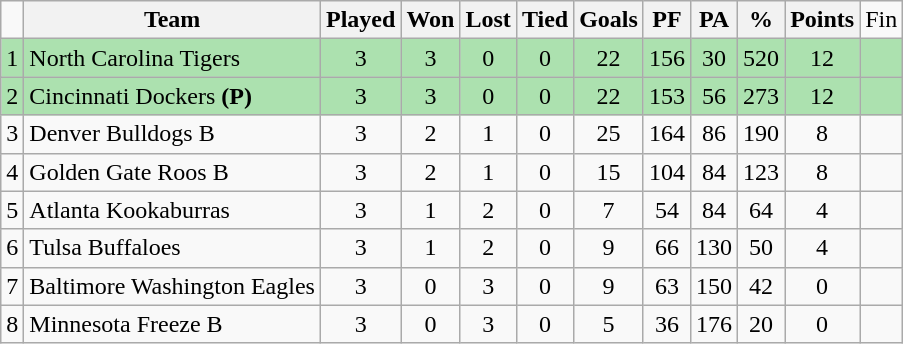<table class="wikitable" style="text-align: center;">
<tr>
<td></td>
<th>Team</th>
<th>Played</th>
<th>Won</th>
<th>Lost</th>
<th>Tied</th>
<th>Goals</th>
<th>PF</th>
<th>PA</th>
<th>%</th>
<th>Points</th>
<td>Fin</td>
</tr>
<tr style="background: #ACE1AF">
<td>1</td>
<td align="left">North Carolina Tigers</td>
<td>3</td>
<td>3</td>
<td>0</td>
<td>0</td>
<td>22</td>
<td>156</td>
<td>30</td>
<td>520</td>
<td>12</td>
<td></td>
</tr>
<tr style="background: #ACE1AF">
<td>2</td>
<td align="left">Cincinnati Dockers <strong>(P)</strong></td>
<td>3</td>
<td>3</td>
<td>0</td>
<td>0</td>
<td>22</td>
<td>153</td>
<td>56</td>
<td>273</td>
<td>12</td>
<td></td>
</tr>
<tr>
<td>3</td>
<td align="left">Denver Bulldogs B</td>
<td>3</td>
<td>2</td>
<td>1</td>
<td>0</td>
<td>25</td>
<td>164</td>
<td>86</td>
<td>190</td>
<td>8</td>
<td></td>
</tr>
<tr>
<td>4</td>
<td align="left">Golden Gate Roos B</td>
<td>3</td>
<td>2</td>
<td>1</td>
<td>0</td>
<td>15</td>
<td>104</td>
<td>84</td>
<td>123</td>
<td>8</td>
<td></td>
</tr>
<tr>
<td>5</td>
<td align="left">Atlanta Kookaburras</td>
<td>3</td>
<td>1</td>
<td>2</td>
<td>0</td>
<td>7</td>
<td>54</td>
<td>84</td>
<td>64</td>
<td>4</td>
<td></td>
</tr>
<tr>
<td>6</td>
<td align="left">Tulsa Buffaloes</td>
<td>3</td>
<td>1</td>
<td>2</td>
<td>0</td>
<td>9</td>
<td>66</td>
<td>130</td>
<td>50</td>
<td>4</td>
<td></td>
</tr>
<tr>
<td>7</td>
<td align="left">Baltimore Washington Eagles</td>
<td>3</td>
<td>0</td>
<td>3</td>
<td>0</td>
<td>9</td>
<td>63</td>
<td>150</td>
<td>42</td>
<td>0</td>
<td></td>
</tr>
<tr>
<td>8</td>
<td align="left">Minnesota Freeze B</td>
<td>3</td>
<td>0</td>
<td>3</td>
<td>0</td>
<td>5</td>
<td>36</td>
<td>176</td>
<td>20</td>
<td>0</td>
<td></td>
</tr>
</table>
